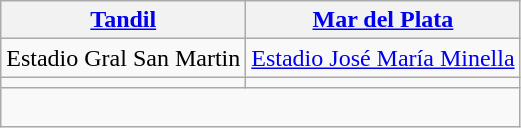<table class="wikitable">
<tr>
<th><a href='#'>Tandil</a></th>
<th><a href='#'>Mar del Plata</a></th>
</tr>
<tr>
<td>Estadio Gral San Martin</td>
<td><a href='#'>Estadio José María Minella</a></td>
</tr>
<tr>
<td><small></small></td>
<td><small></small></td>
</tr>
<tr>
<td colspan="2"><br></td>
</tr>
</table>
